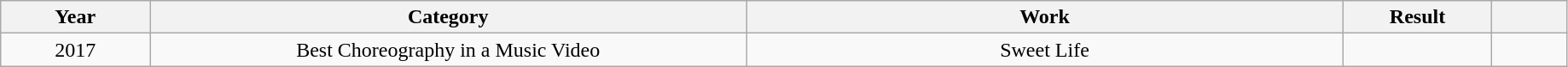<table class="wikitable">
<tr>
<th style="width:5%;">Year</th>
<th style="width:20%;">Category</th>
<th style="width:20%;">Work</th>
<th style="width:5%;">Result</th>
<th style="width:2.5%;"></th>
</tr>
<tr>
<td style="text-align:center;">2017</td>
<td style="text-align:center;">Best Choreography in a Music Video</td>
<td style="text-align:center;">Sweet Life</td>
<td></td>
<td></td>
</tr>
</table>
